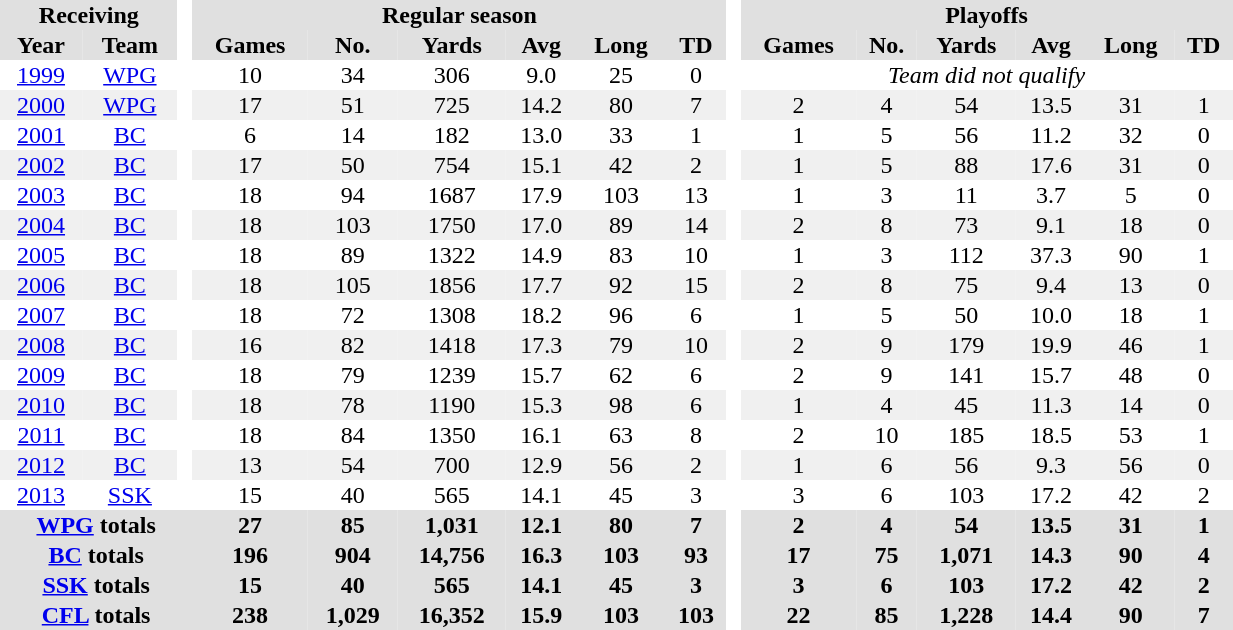<table BORDER="0" CELLPADDING="1" CELLSPACING="0" width="65%" style="text-align:center">
<tr bgcolor="#e0e0e0">
<th colspan="2">Receiving</th>
<th rowspan="99" bgcolor="#ffffff"> </th>
<th colspan="6">Regular season</th>
<th rowspan="99" bgcolor="#ffffff"> </th>
<th colspan="6">Playoffs</th>
</tr>
<tr bgcolor="#e0e0e0">
<th>Year</th>
<th>Team</th>
<th>Games</th>
<th>No.</th>
<th>Yards</th>
<th>Avg</th>
<th>Long</th>
<th>TD</th>
<th>Games</th>
<th>No.</th>
<th>Yards</th>
<th>Avg</th>
<th>Long</th>
<th>TD</th>
</tr>
<tr ALIGN="center">
<td><a href='#'>1999</a></td>
<td><a href='#'>WPG</a></td>
<td>10</td>
<td>34</td>
<td>306</td>
<td>9.0</td>
<td>25</td>
<td>0</td>
<td colspan="6"><em>Team did not qualify</em></td>
</tr>
<tr ALIGN="center" bgcolor="#f0f0f0">
<td><a href='#'>2000</a></td>
<td><a href='#'>WPG</a></td>
<td>17</td>
<td>51</td>
<td>725</td>
<td>14.2</td>
<td>80</td>
<td>7</td>
<td>2</td>
<td>4</td>
<td>54</td>
<td>13.5</td>
<td>31</td>
<td>1</td>
</tr>
<tr ALIGN="center">
<td><a href='#'>2001</a></td>
<td><a href='#'>BC</a></td>
<td>6</td>
<td>14</td>
<td>182</td>
<td>13.0</td>
<td>33</td>
<td>1</td>
<td>1</td>
<td>5</td>
<td>56</td>
<td>11.2</td>
<td>32</td>
<td>0</td>
</tr>
<tr ALIGN="center" bgcolor="#f0f0f0">
<td><a href='#'>2002</a></td>
<td><a href='#'>BC</a></td>
<td>17</td>
<td>50</td>
<td>754</td>
<td>15.1</td>
<td>42</td>
<td>2</td>
<td>1</td>
<td>5</td>
<td>88</td>
<td>17.6</td>
<td>31</td>
<td>0</td>
</tr>
<tr ALIGN="center">
<td><a href='#'>2003</a></td>
<td><a href='#'>BC</a></td>
<td>18</td>
<td>94</td>
<td>1687</td>
<td>17.9</td>
<td>103</td>
<td>13</td>
<td>1</td>
<td>3</td>
<td>11</td>
<td>3.7</td>
<td>5</td>
<td>0</td>
</tr>
<tr ALIGN="center" bgcolor="#f0f0f0">
<td><a href='#'>2004</a></td>
<td><a href='#'>BC</a></td>
<td>18</td>
<td>103</td>
<td>1750</td>
<td>17.0</td>
<td>89</td>
<td>14</td>
<td>2</td>
<td>8</td>
<td>73</td>
<td>9.1</td>
<td>18</td>
<td>0</td>
</tr>
<tr ALIGN="center">
<td><a href='#'>2005</a></td>
<td><a href='#'>BC</a></td>
<td>18</td>
<td>89</td>
<td>1322</td>
<td>14.9</td>
<td>83</td>
<td>10</td>
<td>1</td>
<td>3</td>
<td>112</td>
<td>37.3</td>
<td>90</td>
<td>1</td>
</tr>
<tr ALIGN="center" bgcolor="#f0f0f0">
<td><a href='#'>2006</a></td>
<td><a href='#'>BC</a></td>
<td>18</td>
<td>105</td>
<td>1856</td>
<td>17.7</td>
<td>92</td>
<td>15</td>
<td>2</td>
<td>8</td>
<td>75</td>
<td>9.4</td>
<td>13</td>
<td>0</td>
</tr>
<tr ALIGN="center">
<td><a href='#'>2007</a></td>
<td><a href='#'>BC</a></td>
<td>18</td>
<td>72</td>
<td>1308</td>
<td>18.2</td>
<td>96</td>
<td>6</td>
<td>1</td>
<td>5</td>
<td>50</td>
<td>10.0</td>
<td>18</td>
<td>1</td>
</tr>
<tr ALIGN="center" bgcolor="#f0f0f0">
<td><a href='#'>2008</a></td>
<td><a href='#'>BC</a></td>
<td>16</td>
<td>82</td>
<td>1418</td>
<td>17.3</td>
<td>79</td>
<td>10</td>
<td>2</td>
<td>9</td>
<td>179</td>
<td>19.9</td>
<td>46</td>
<td>1</td>
</tr>
<tr ALIGN="center">
<td><a href='#'>2009</a></td>
<td><a href='#'>BC</a></td>
<td>18</td>
<td>79</td>
<td>1239</td>
<td>15.7</td>
<td>62</td>
<td>6</td>
<td>2</td>
<td>9</td>
<td>141</td>
<td>15.7</td>
<td>48</td>
<td>0</td>
</tr>
<tr ALIGN="center" bgcolor="#f0f0f0">
<td><a href='#'>2010</a></td>
<td><a href='#'>BC</a></td>
<td>18</td>
<td>78</td>
<td>1190</td>
<td>15.3</td>
<td>98</td>
<td>6</td>
<td>1</td>
<td>4</td>
<td>45</td>
<td>11.3</td>
<td>14</td>
<td>0</td>
</tr>
<tr ALIGN="center">
<td><a href='#'>2011</a></td>
<td><a href='#'>BC</a></td>
<td>18</td>
<td>84</td>
<td>1350</td>
<td>16.1</td>
<td>63</td>
<td>8</td>
<td>2</td>
<td>10</td>
<td>185</td>
<td>18.5</td>
<td>53</td>
<td>1</td>
</tr>
<tr ALIGN="center" bgcolor="#f0f0f0">
<td><a href='#'>2012</a></td>
<td><a href='#'>BC</a></td>
<td>13</td>
<td>54</td>
<td>700</td>
<td>12.9</td>
<td>56</td>
<td>2</td>
<td>1</td>
<td>6</td>
<td>56</td>
<td>9.3</td>
<td>56</td>
<td>0</td>
</tr>
<tr ALIGN="center">
<td><a href='#'>2013</a></td>
<td><a href='#'>SSK</a></td>
<td>15</td>
<td>40</td>
<td>565</td>
<td>14.1</td>
<td>45</td>
<td>3</td>
<td>3</td>
<td>6</td>
<td>103</td>
<td>17.2</td>
<td>42</td>
<td>2</td>
</tr>
<tr bgcolor="#e0e0e0">
<th colspan="3"><a href='#'>WPG</a> totals</th>
<th>27</th>
<th>85</th>
<th>1,031</th>
<th>12.1</th>
<th>80</th>
<th>7</th>
<th>2</th>
<th>4</th>
<th>54</th>
<th>13.5</th>
<th>31</th>
<th>1</th>
</tr>
<tr bgcolor="#e0e0e0">
<th colspan="3"><a href='#'>BC</a> totals</th>
<th>196</th>
<th>904</th>
<th>14,756</th>
<th>16.3</th>
<th>103</th>
<th>93</th>
<th>17</th>
<th>75</th>
<th>1,071</th>
<th>14.3</th>
<th>90</th>
<th>4</th>
</tr>
<tr bgcolor="#e0e0e0">
<th colspan="3"><a href='#'>SSK</a> totals</th>
<th>15</th>
<th>40</th>
<th>565</th>
<th>14.1</th>
<th>45</th>
<th>3</th>
<th>3</th>
<th>6</th>
<th>103</th>
<th>17.2</th>
<th>42</th>
<th>2</th>
</tr>
<tr bgcolor="#e0e0e0">
<th colspan="3"><a href='#'>CFL</a> totals</th>
<th>238</th>
<th>1,029</th>
<th>16,352</th>
<th>15.9</th>
<th>103</th>
<th>103</th>
<th>22</th>
<th>85</th>
<th>1,228</th>
<th>14.4</th>
<th>90</th>
<th>7</th>
</tr>
</table>
